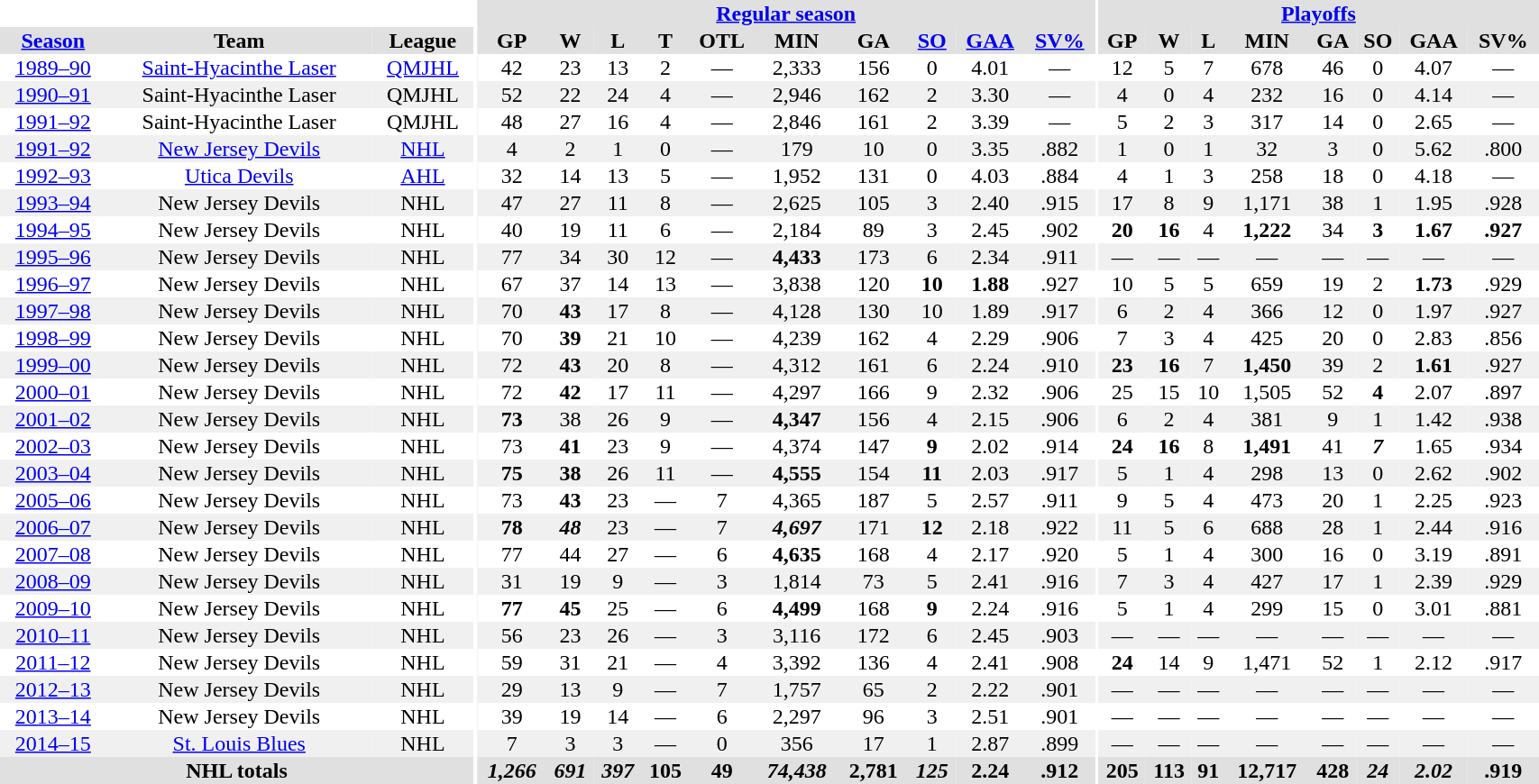<table border="0" cellpadding="1" cellspacing="0" style="width:90%; text-align:center;">
<tr bgcolor="#e0e0e0">
<th colspan="3" bgcolor="#ffffff"></th>
<th rowspan="99" bgcolor="#ffffff"></th>
<th colspan="10" bgcolor="#e0e0e0"><a href='#'>Regular season</a></th>
<th rowspan="99" bgcolor="#ffffff"></th>
<th colspan="8" bgcolor="#e0e0e0"><a href='#'>Playoffs</a></th>
</tr>
<tr bgcolor="#e0e0e0">
<th><a href='#'>Season</a></th>
<th>Team</th>
<th>League</th>
<th>GP</th>
<th>W</th>
<th>L</th>
<th>T</th>
<th>OTL</th>
<th>MIN</th>
<th>GA</th>
<th><a href='#'>SO</a></th>
<th><a href='#'>GAA</a></th>
<th><a href='#'>SV%</a></th>
<th>GP</th>
<th>W</th>
<th>L</th>
<th>MIN</th>
<th>GA</th>
<th>SO</th>
<th>GAA</th>
<th>SV%</th>
</tr>
<tr>
<td><a href='#'>1989–90</a></td>
<td><a href='#'>Saint-Hyacinthe Laser</a></td>
<td><a href='#'>QMJHL</a></td>
<td>42</td>
<td>23</td>
<td>13</td>
<td>2</td>
<td>—</td>
<td>2,333</td>
<td>156</td>
<td>0</td>
<td>4.01</td>
<td>—</td>
<td>12</td>
<td>5</td>
<td>7</td>
<td>678</td>
<td>46</td>
<td>0</td>
<td>4.07</td>
<td>—</td>
</tr>
<tr bgcolor="#f0f0f0">
<td><a href='#'>1990–91</a></td>
<td>Saint-Hyacinthe Laser</td>
<td>QMJHL</td>
<td>52</td>
<td>22</td>
<td>24</td>
<td>4</td>
<td>—</td>
<td>2,946</td>
<td>162</td>
<td>2</td>
<td>3.30</td>
<td>—</td>
<td>4</td>
<td>0</td>
<td>4</td>
<td>232</td>
<td>16</td>
<td>0</td>
<td>4.14</td>
<td>—</td>
</tr>
<tr>
<td><a href='#'>1991–92</a></td>
<td>Saint-Hyacinthe Laser</td>
<td>QMJHL</td>
<td>48</td>
<td>27</td>
<td>16</td>
<td>4</td>
<td>—</td>
<td>2,846</td>
<td>161</td>
<td>2</td>
<td>3.39</td>
<td>—</td>
<td>5</td>
<td>2</td>
<td>3</td>
<td>317</td>
<td>14</td>
<td>0</td>
<td>2.65</td>
<td>—</td>
</tr>
<tr bgcolor="#f0f0f0">
<td><a href='#'>1991–92</a></td>
<td><a href='#'>New Jersey Devils</a></td>
<td><a href='#'>NHL</a></td>
<td>4</td>
<td>2</td>
<td>1</td>
<td>0</td>
<td>—</td>
<td>179</td>
<td>10</td>
<td>0</td>
<td>3.35</td>
<td>.882</td>
<td>1</td>
<td>0</td>
<td>1</td>
<td>32</td>
<td>3</td>
<td>0</td>
<td>5.62</td>
<td>.800</td>
</tr>
<tr>
<td><a href='#'>1992–93</a></td>
<td><a href='#'>Utica Devils</a></td>
<td><a href='#'>AHL</a></td>
<td>32</td>
<td>14</td>
<td>13</td>
<td>5</td>
<td>—</td>
<td>1,952</td>
<td>131</td>
<td>0</td>
<td>4.03</td>
<td>.884</td>
<td>4</td>
<td>1</td>
<td>3</td>
<td>258</td>
<td>18</td>
<td>0</td>
<td>4.18</td>
<td>—</td>
</tr>
<tr bgcolor="#f0f0f0">
<td><a href='#'>1993–94</a></td>
<td>New Jersey Devils</td>
<td>NHL</td>
<td>47</td>
<td>27</td>
<td>11</td>
<td>8</td>
<td>—</td>
<td>2,625</td>
<td>105</td>
<td>3</td>
<td>2.40</td>
<td>.915</td>
<td>17</td>
<td>8</td>
<td>9</td>
<td>1,171</td>
<td>38</td>
<td>1</td>
<td>1.95</td>
<td>.928</td>
</tr>
<tr>
<td><a href='#'>1994–95</a></td>
<td>New Jersey Devils</td>
<td>NHL</td>
<td>40</td>
<td>19</td>
<td>11</td>
<td>6</td>
<td>—</td>
<td>2,184</td>
<td>89</td>
<td>3</td>
<td>2.45</td>
<td>.902</td>
<td><strong>20</strong></td>
<td><strong>16</strong></td>
<td>4</td>
<td><strong>1,222</strong></td>
<td>34</td>
<td><strong>3</strong></td>
<td><strong>1.67</strong></td>
<td><strong>.927</strong></td>
</tr>
<tr bgcolor="#f0f0f0">
<td><a href='#'>1995–96</a></td>
<td>New Jersey Devils</td>
<td>NHL</td>
<td>77</td>
<td>34</td>
<td>30</td>
<td>12</td>
<td>—</td>
<td><strong>4,433</strong></td>
<td>173</td>
<td>6</td>
<td>2.34</td>
<td>.911</td>
<td>—</td>
<td>—</td>
<td>—</td>
<td>—</td>
<td>—</td>
<td>—</td>
<td>—</td>
<td>—</td>
</tr>
<tr>
<td><a href='#'>1996–97</a></td>
<td>New Jersey Devils</td>
<td>NHL</td>
<td>67</td>
<td>37</td>
<td>14</td>
<td>13</td>
<td>—</td>
<td>3,838</td>
<td>120</td>
<td><strong>10</strong></td>
<td><strong>1.88</strong></td>
<td>.927</td>
<td>10</td>
<td>5</td>
<td>5</td>
<td>659</td>
<td>19</td>
<td>2</td>
<td><strong>1.73</strong></td>
<td>.929</td>
</tr>
<tr bgcolor="#f0f0f0">
<td><a href='#'>1997–98</a></td>
<td>New Jersey Devils</td>
<td>NHL</td>
<td>70</td>
<td><strong>43</strong></td>
<td>17</td>
<td>8</td>
<td>—</td>
<td>4,128</td>
<td>130</td>
<td>10</td>
<td>1.89</td>
<td>.917</td>
<td>6</td>
<td>2</td>
<td>4</td>
<td>366</td>
<td>12</td>
<td>0</td>
<td>1.97</td>
<td>.927</td>
</tr>
<tr>
<td><a href='#'>1998–99</a></td>
<td>New Jersey Devils</td>
<td>NHL</td>
<td>70</td>
<td><strong>39</strong></td>
<td>21</td>
<td>10</td>
<td>—</td>
<td>4,239</td>
<td>162</td>
<td>4</td>
<td>2.29</td>
<td>.906</td>
<td>7</td>
<td>3</td>
<td>4</td>
<td>425</td>
<td>20</td>
<td>0</td>
<td>2.83</td>
<td>.856</td>
</tr>
<tr bgcolor="#f0f0f0">
<td><a href='#'>1999–00</a></td>
<td>New Jersey Devils</td>
<td>NHL</td>
<td>72</td>
<td><strong>43</strong></td>
<td>20</td>
<td>8</td>
<td>—</td>
<td>4,312</td>
<td>161</td>
<td>6</td>
<td>2.24</td>
<td>.910</td>
<td><strong>23</strong></td>
<td><strong>16</strong></td>
<td>7</td>
<td><strong>1,450</strong></td>
<td>39</td>
<td>2</td>
<td><strong>1.61</strong></td>
<td>.927</td>
</tr>
<tr>
<td><a href='#'>2000–01</a></td>
<td>New Jersey Devils</td>
<td>NHL</td>
<td>72</td>
<td><strong>42</strong></td>
<td>17</td>
<td>11</td>
<td>—</td>
<td>4,297</td>
<td>166</td>
<td>9</td>
<td>2.32</td>
<td>.906</td>
<td>25</td>
<td>15</td>
<td>10</td>
<td>1,505</td>
<td>52</td>
<td><strong>4</strong></td>
<td>2.07</td>
<td>.897</td>
</tr>
<tr bgcolor="#f0f0f0">
<td><a href='#'>2001–02</a></td>
<td>New Jersey Devils</td>
<td>NHL</td>
<td><strong>73</strong></td>
<td>38</td>
<td>26</td>
<td>9</td>
<td>—</td>
<td><strong>4,347</strong></td>
<td>156</td>
<td>4</td>
<td>2.15</td>
<td>.906</td>
<td>6</td>
<td>2</td>
<td>4</td>
<td>381</td>
<td>9</td>
<td>1</td>
<td>1.42</td>
<td>.938</td>
</tr>
<tr>
<td><a href='#'>2002–03</a></td>
<td>New Jersey Devils</td>
<td>NHL</td>
<td>73</td>
<td><strong>41</strong></td>
<td>23</td>
<td>9</td>
<td>—</td>
<td>4,374</td>
<td>147</td>
<td><strong>9</strong></td>
<td>2.02</td>
<td>.914</td>
<td><strong>24</strong></td>
<td><strong>16</strong></td>
<td>8</td>
<td><strong>1,491</strong></td>
<td>41</td>
<td><strong><em>7</em></strong></td>
<td>1.65</td>
<td>.934</td>
</tr>
<tr bgcolor="#f0f0f0">
<td><a href='#'>2003–04</a></td>
<td>New Jersey Devils</td>
<td>NHL</td>
<td><strong>75</strong></td>
<td><strong>38</strong></td>
<td>26</td>
<td>11</td>
<td>—</td>
<td><strong>4,555</strong></td>
<td>154</td>
<td><strong>11</strong></td>
<td>2.03</td>
<td>.917</td>
<td>5</td>
<td>1</td>
<td>4</td>
<td>298</td>
<td>13</td>
<td>0</td>
<td>2.62</td>
<td>.902</td>
</tr>
<tr>
<td><a href='#'>2005–06</a></td>
<td>New Jersey Devils</td>
<td>NHL</td>
<td>73</td>
<td><strong>43</strong></td>
<td>23</td>
<td>—</td>
<td>7</td>
<td>4,365</td>
<td>187</td>
<td>5</td>
<td>2.57</td>
<td>.911</td>
<td>9</td>
<td>5</td>
<td>4</td>
<td>473</td>
<td>20</td>
<td>1</td>
<td>2.25</td>
<td>.923</td>
</tr>
<tr bgcolor="#f0f0f0">
<td><a href='#'>2006–07</a></td>
<td>New Jersey Devils</td>
<td>NHL</td>
<td><strong>78</strong></td>
<td><strong><em>48</em></strong></td>
<td>23</td>
<td>—</td>
<td>7</td>
<td><strong><em>4,697</em></strong></td>
<td>171</td>
<td><strong>12</strong></td>
<td>2.18</td>
<td>.922</td>
<td>11</td>
<td>5</td>
<td>6</td>
<td>688</td>
<td>28</td>
<td>1</td>
<td>2.44</td>
<td>.916</td>
</tr>
<tr>
<td><a href='#'>2007–08</a></td>
<td>New Jersey Devils</td>
<td>NHL</td>
<td>77</td>
<td>44</td>
<td>27</td>
<td>—</td>
<td>6</td>
<td><strong>4,635</strong></td>
<td>168</td>
<td>4</td>
<td>2.17</td>
<td>.920</td>
<td>5</td>
<td>1</td>
<td>4</td>
<td>300</td>
<td>16</td>
<td>0</td>
<td>3.19</td>
<td>.891</td>
</tr>
<tr bgcolor="#f0f0f0">
<td><a href='#'>2008–09</a></td>
<td>New Jersey Devils</td>
<td>NHL</td>
<td>31</td>
<td>19</td>
<td>9</td>
<td>—</td>
<td>3</td>
<td>1,814</td>
<td>73</td>
<td>5</td>
<td>2.41</td>
<td>.916</td>
<td>7</td>
<td>3</td>
<td>4</td>
<td>427</td>
<td>17</td>
<td>1</td>
<td>2.39</td>
<td>.929</td>
</tr>
<tr>
<td><a href='#'>2009–10</a></td>
<td>New Jersey Devils</td>
<td>NHL</td>
<td><strong>77</strong></td>
<td><strong>45</strong></td>
<td>25</td>
<td>—</td>
<td>6</td>
<td><strong>4,499</strong></td>
<td>168</td>
<td><strong>9</strong></td>
<td>2.24</td>
<td>.916</td>
<td>5</td>
<td>1</td>
<td>4</td>
<td>299</td>
<td>15</td>
<td>0</td>
<td>3.01</td>
<td>.881</td>
</tr>
<tr bgcolor="#f0f0f0">
<td><a href='#'>2010–11</a></td>
<td>New Jersey Devils</td>
<td>NHL</td>
<td>56</td>
<td>23</td>
<td>26</td>
<td>—</td>
<td>3</td>
<td>3,116</td>
<td>172</td>
<td>6</td>
<td>2.45</td>
<td>.903</td>
<td>—</td>
<td>—</td>
<td>—</td>
<td>—</td>
<td>—</td>
<td>—</td>
<td>—</td>
<td>—</td>
</tr>
<tr>
<td><a href='#'>2011–12</a></td>
<td>New Jersey Devils</td>
<td>NHL</td>
<td>59</td>
<td>31</td>
<td>21</td>
<td>—</td>
<td>4</td>
<td>3,392</td>
<td>136</td>
<td>4</td>
<td>2.41</td>
<td>.908</td>
<td><strong>24</strong></td>
<td>14</td>
<td>9</td>
<td>1,471</td>
<td>52</td>
<td>1</td>
<td>2.12</td>
<td>.917</td>
</tr>
<tr bgcolor="#f0f0f0">
<td><a href='#'>2012–13</a></td>
<td>New Jersey Devils</td>
<td>NHL</td>
<td>29</td>
<td>13</td>
<td>9</td>
<td>—</td>
<td>7</td>
<td>1,757</td>
<td>65</td>
<td>2</td>
<td>2.22</td>
<td>.901</td>
<td>—</td>
<td>—</td>
<td>—</td>
<td>—</td>
<td>—</td>
<td>—</td>
<td>—</td>
<td>—</td>
</tr>
<tr>
<td><a href='#'>2013–14</a></td>
<td>New Jersey Devils</td>
<td>NHL</td>
<td>39</td>
<td>19</td>
<td>14</td>
<td>—</td>
<td>6</td>
<td>2,297</td>
<td>96</td>
<td>3</td>
<td>2.51</td>
<td>.901</td>
<td>—</td>
<td>—</td>
<td>—</td>
<td>—</td>
<td>—</td>
<td>—</td>
<td>—</td>
<td>—</td>
</tr>
<tr bgcolor="#f0f0f0">
<td><a href='#'>2014–15</a></td>
<td><a href='#'>St. Louis Blues</a></td>
<td>NHL</td>
<td>7</td>
<td>3</td>
<td>3</td>
<td>—</td>
<td>0</td>
<td>356</td>
<td>17</td>
<td>1</td>
<td>2.87</td>
<td>.899</td>
<td>—</td>
<td>—</td>
<td>—</td>
<td>—</td>
<td>—</td>
<td>—</td>
<td>—</td>
<td>—</td>
</tr>
<tr bgcolor="#e0e0e0">
<th colspan="3">NHL totals</th>
<th><em>1,266</em></th>
<th><em>691</em></th>
<th><em>397</em></th>
<th>105</th>
<th>49</th>
<th><em>74,438</em></th>
<th>2,781</th>
<th><em>125</em></th>
<th>2.24</th>
<th>.912</th>
<th>205</th>
<th>113</th>
<th>91</th>
<th>12,717</th>
<th>428</th>
<th><em>24</em></th>
<th><em>2.02</em></th>
<th>.919</th>
</tr>
</table>
